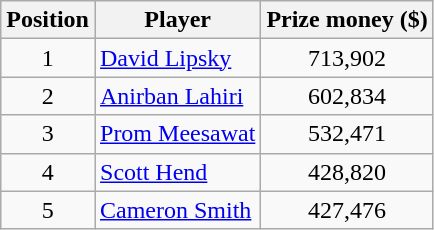<table class="wikitable">
<tr>
<th>Position</th>
<th>Player</th>
<th>Prize money ($)</th>
</tr>
<tr>
<td align=center>1</td>
<td> <a href='#'>David Lipsky</a></td>
<td align=center>713,902</td>
</tr>
<tr>
<td align=center>2</td>
<td> <a href='#'>Anirban Lahiri</a></td>
<td align=center>602,834</td>
</tr>
<tr>
<td align=center>3</td>
<td> <a href='#'>Prom Meesawat</a></td>
<td align=center>532,471</td>
</tr>
<tr>
<td align=center>4</td>
<td> <a href='#'>Scott Hend</a></td>
<td align=center>428,820</td>
</tr>
<tr>
<td align=center>5</td>
<td> <a href='#'>Cameron Smith</a></td>
<td align=center>427,476</td>
</tr>
</table>
